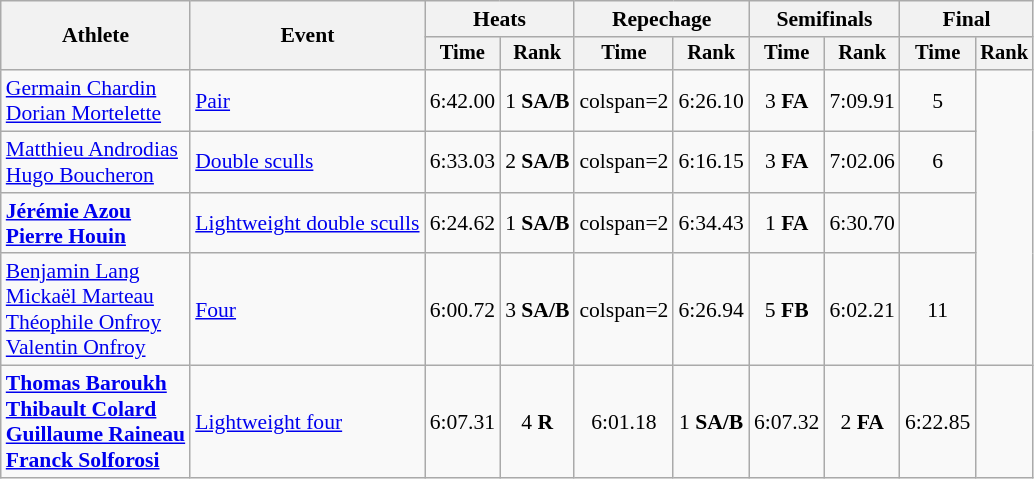<table class="wikitable" style="font-size:90%">
<tr>
<th rowspan="2">Athlete</th>
<th rowspan="2">Event</th>
<th colspan="2">Heats</th>
<th colspan="2">Repechage</th>
<th colspan="2">Semifinals</th>
<th colspan="2">Final</th>
</tr>
<tr style="font-size:95%">
<th>Time</th>
<th>Rank</th>
<th>Time</th>
<th>Rank</th>
<th>Time</th>
<th>Rank</th>
<th>Time</th>
<th>Rank</th>
</tr>
<tr align=center>
<td align=left><a href='#'>Germain Chardin</a><br><a href='#'>Dorian Mortelette</a></td>
<td align=left><a href='#'>Pair</a></td>
<td>6:42.00</td>
<td>1 <strong>SA/B</strong></td>
<td>colspan=2 </td>
<td>6:26.10</td>
<td>3 <strong>FA</strong></td>
<td>7:09.91</td>
<td>5</td>
</tr>
<tr align=center>
<td align=left><a href='#'>Matthieu Androdias</a><br><a href='#'>Hugo Boucheron</a></td>
<td align=left><a href='#'>Double sculls</a></td>
<td>6:33.03</td>
<td>2 <strong>SA/B</strong></td>
<td>colspan=2 </td>
<td>6:16.15</td>
<td>3 <strong>FA</strong></td>
<td>7:02.06</td>
<td>6</td>
</tr>
<tr align=center>
<td align=left><strong><a href='#'>Jérémie Azou</a><br><a href='#'>Pierre Houin</a></strong></td>
<td align=left><a href='#'>Lightweight double sculls</a></td>
<td>6:24.62</td>
<td>1 <strong>SA/B</strong></td>
<td>colspan=2 </td>
<td>6:34.43</td>
<td>1 <strong>FA</strong></td>
<td>6:30.70</td>
<td></td>
</tr>
<tr align=center>
<td align=left><a href='#'>Benjamin Lang</a><br><a href='#'>Mickaël Marteau</a><br><a href='#'>Théophile Onfroy</a><br><a href='#'>Valentin Onfroy</a></td>
<td align=left><a href='#'>Four</a></td>
<td>6:00.72</td>
<td>3 <strong>SA/B</strong></td>
<td>colspan=2 </td>
<td>6:26.94</td>
<td>5 <strong>FB</strong></td>
<td>6:02.21</td>
<td>11</td>
</tr>
<tr align=center>
<td align=left><strong><a href='#'>Thomas Baroukh</a><br><a href='#'>Thibault Colard</a><br><a href='#'>Guillaume Raineau</a><br><a href='#'>Franck Solforosi</a></strong></td>
<td align=left><a href='#'>Lightweight four</a></td>
<td>6:07.31</td>
<td>4 <strong>R</strong></td>
<td>6:01.18</td>
<td>1 <strong>SA/B</strong></td>
<td>6:07.32</td>
<td>2 <strong>FA</strong></td>
<td>6:22.85</td>
<td></td>
</tr>
</table>
